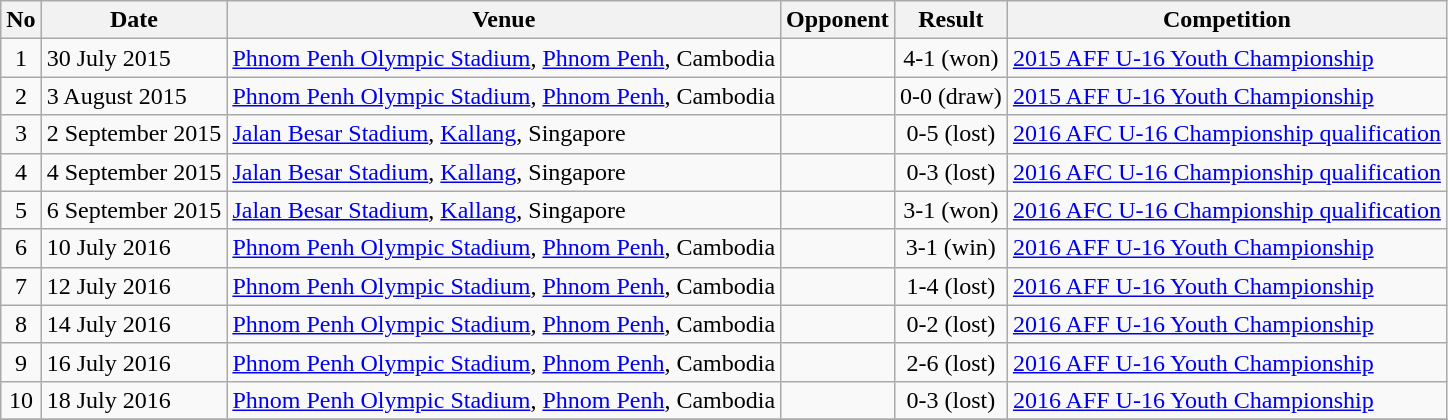<table class="wikitable">
<tr>
<th>No</th>
<th>Date</th>
<th>Venue</th>
<th>Opponent</th>
<th>Result</th>
<th>Competition</th>
</tr>
<tr>
<td align=center>1</td>
<td>30 July 2015</td>
<td><a href='#'>Phnom Penh Olympic Stadium</a>, <a href='#'>Phnom Penh</a>, Cambodia</td>
<td></td>
<td align=center>4-1 (won)</td>
<td><a href='#'>2015 AFF U-16 Youth Championship</a></td>
</tr>
<tr>
<td align=center>2</td>
<td>3 August 2015</td>
<td><a href='#'>Phnom Penh Olympic Stadium</a>, <a href='#'>Phnom Penh</a>, Cambodia</td>
<td></td>
<td align=center>0-0 (draw)</td>
<td><a href='#'>2015 AFF U-16 Youth Championship</a></td>
</tr>
<tr>
<td align=center>3</td>
<td>2 September 2015</td>
<td><a href='#'>Jalan Besar Stadium</a>, <a href='#'>Kallang</a>, Singapore</td>
<td></td>
<td align=center>0-5 (lost)</td>
<td><a href='#'>2016 AFC U-16 Championship qualification</a></td>
</tr>
<tr>
<td align=center>4</td>
<td>4 September 2015</td>
<td><a href='#'>Jalan Besar Stadium</a>, <a href='#'>Kallang</a>, Singapore</td>
<td></td>
<td align=center>0-3 (lost)</td>
<td><a href='#'>2016 AFC U-16 Championship qualification</a></td>
</tr>
<tr>
<td align=center>5</td>
<td>6 September 2015</td>
<td><a href='#'>Jalan Besar Stadium</a>, <a href='#'>Kallang</a>, Singapore</td>
<td></td>
<td align=center>3-1 (won)</td>
<td><a href='#'>2016 AFC U-16 Championship qualification</a></td>
</tr>
<tr>
<td align=center>6</td>
<td>10 July 2016</td>
<td><a href='#'>Phnom Penh Olympic Stadium</a>, <a href='#'>Phnom Penh</a>, Cambodia</td>
<td></td>
<td align=center>3-1 (win)</td>
<td><a href='#'>2016 AFF U-16 Youth Championship</a></td>
</tr>
<tr>
<td align=center>7</td>
<td>12 July 2016</td>
<td><a href='#'>Phnom Penh Olympic Stadium</a>, <a href='#'>Phnom Penh</a>, Cambodia</td>
<td></td>
<td align=center>1-4 (lost)</td>
<td><a href='#'>2016 AFF U-16 Youth Championship</a></td>
</tr>
<tr>
<td align=center>8</td>
<td>14 July 2016</td>
<td><a href='#'>Phnom Penh Olympic Stadium</a>, <a href='#'>Phnom Penh</a>, Cambodia</td>
<td></td>
<td align=center>0-2 (lost)</td>
<td><a href='#'>2016 AFF U-16 Youth Championship</a></td>
</tr>
<tr>
<td align=center>9</td>
<td>16 July 2016</td>
<td><a href='#'>Phnom Penh Olympic Stadium</a>, <a href='#'>Phnom Penh</a>, Cambodia</td>
<td></td>
<td align=center>2-6 (lost)</td>
<td><a href='#'>2016 AFF U-16 Youth Championship</a></td>
</tr>
<tr>
<td align=center>10</td>
<td>18 July 2016</td>
<td><a href='#'>Phnom Penh Olympic Stadium</a>, <a href='#'>Phnom Penh</a>, Cambodia</td>
<td></td>
<td align=center>0-3 (lost)</td>
<td><a href='#'>2016 AFF U-16 Youth Championship</a></td>
</tr>
<tr>
</tr>
</table>
